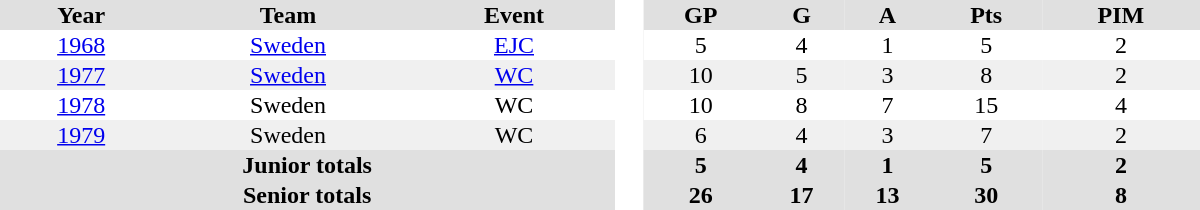<table border="0" cellpadding="1" cellspacing="0" style="text-align:center; width:50em">
<tr ALIGN="center" bgcolor="#e0e0e0">
<th>Year</th>
<th>Team</th>
<th>Event</th>
<th rowspan="99" bgcolor="#ffffff"> </th>
<th>GP</th>
<th>G</th>
<th>A</th>
<th>Pts</th>
<th>PIM</th>
</tr>
<tr>
<td><a href='#'>1968</a></td>
<td><a href='#'>Sweden</a></td>
<td><a href='#'>EJC</a></td>
<td>5</td>
<td>4</td>
<td>1</td>
<td>5</td>
<td>2</td>
</tr>
<tr bgcolor="#f0f0f0">
<td><a href='#'>1977</a></td>
<td><a href='#'>Sweden</a></td>
<td><a href='#'>WC</a></td>
<td>10</td>
<td>5</td>
<td>3</td>
<td>8</td>
<td>2</td>
</tr>
<tr>
<td><a href='#'>1978</a></td>
<td>Sweden</td>
<td>WC</td>
<td>10</td>
<td>8</td>
<td>7</td>
<td>15</td>
<td>4</td>
</tr>
<tr bgcolor="#f0f0f0">
<td><a href='#'>1979</a></td>
<td>Sweden</td>
<td>WC</td>
<td>6</td>
<td>4</td>
<td>3</td>
<td>7</td>
<td>2</td>
</tr>
<tr bgcolor="#e0e0e0">
<th colspan=3>Junior totals</th>
<th>5</th>
<th>4</th>
<th>1</th>
<th>5</th>
<th>2</th>
</tr>
<tr bgcolor="#e0e0e0">
<th colspan=3>Senior totals</th>
<th>26</th>
<th>17</th>
<th>13</th>
<th>30</th>
<th>8</th>
</tr>
</table>
